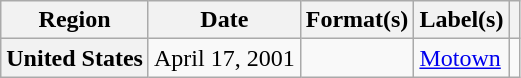<table class="wikitable plainrowheaders">
<tr>
<th scope="col">Region</th>
<th scope="col">Date</th>
<th scope="col">Format(s)</th>
<th scope="col">Label(s)</th>
<th scope="col"></th>
</tr>
<tr>
<th scope="row">United States</th>
<td>April 17, 2001</td>
<td></td>
<td><a href='#'>Motown</a></td>
<td></td>
</tr>
</table>
